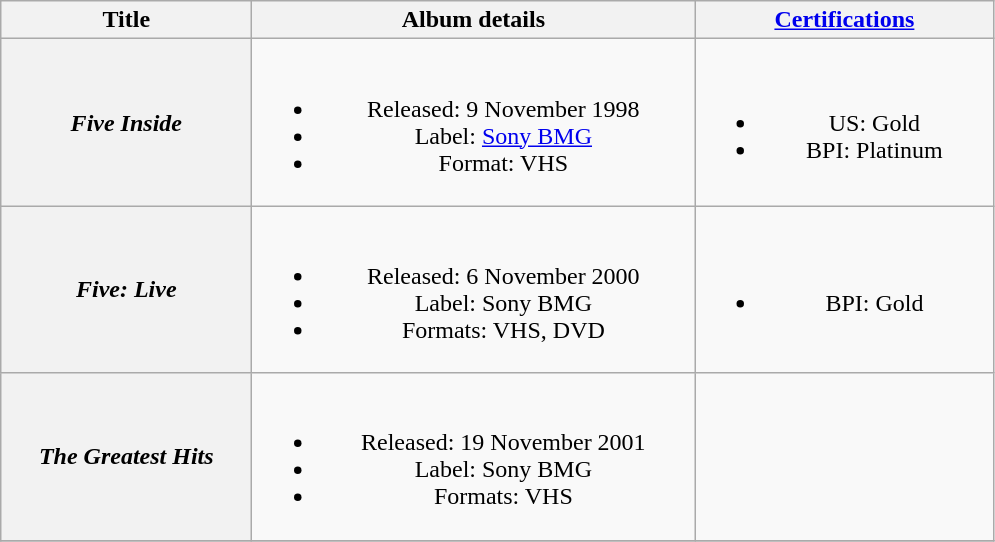<table class="wikitable plainrowheaders" style="text-align:center;">
<tr>
<th scope="col" style="width:10em;">Title</th>
<th scope="col" style="width:18em;">Album details</th>
<th scope="col" style="width:12em;"><a href='#'>Certifications</a></th>
</tr>
<tr>
<th scope="row"><em>Five Inside</em></th>
<td><br><ul><li>Released: 9 November 1998</li><li>Label: <a href='#'>Sony BMG</a></li><li>Format: VHS</li></ul></td>
<td><br><ul><li>US: Gold</li><li>BPI: Platinum</li></ul></td>
</tr>
<tr>
<th scope="row"><em>Five: Live</em></th>
<td><br><ul><li>Released: 6 November 2000</li><li>Label: Sony BMG</li><li>Formats: VHS, DVD</li></ul></td>
<td><br><ul><li>BPI: Gold</li></ul></td>
</tr>
<tr>
<th scope="row"><em>The Greatest Hits</em></th>
<td><br><ul><li>Released: 19 November 2001</li><li>Label: Sony BMG</li><li>Formats: VHS</li></ul></td>
<td></td>
</tr>
<tr>
</tr>
</table>
